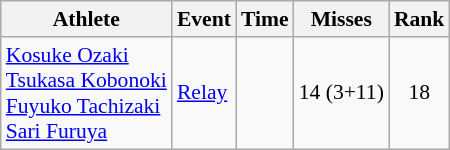<table class=wikitable style=font-size:90%>
<tr>
<th>Athlete</th>
<th>Event</th>
<th>Time</th>
<th>Misses</th>
<th>Rank</th>
</tr>
<tr align=center>
<td align=left><a href='#'>Kosuke Ozaki</a><br><a href='#'>Tsukasa Kobonoki</a><br><a href='#'>Fuyuko Tachizaki</a><br><a href='#'>Sari Furuya</a></td>
<td align=left><a href='#'>Relay</a></td>
<td></td>
<td>14 (3+11)</td>
<td>18</td>
</tr>
</table>
